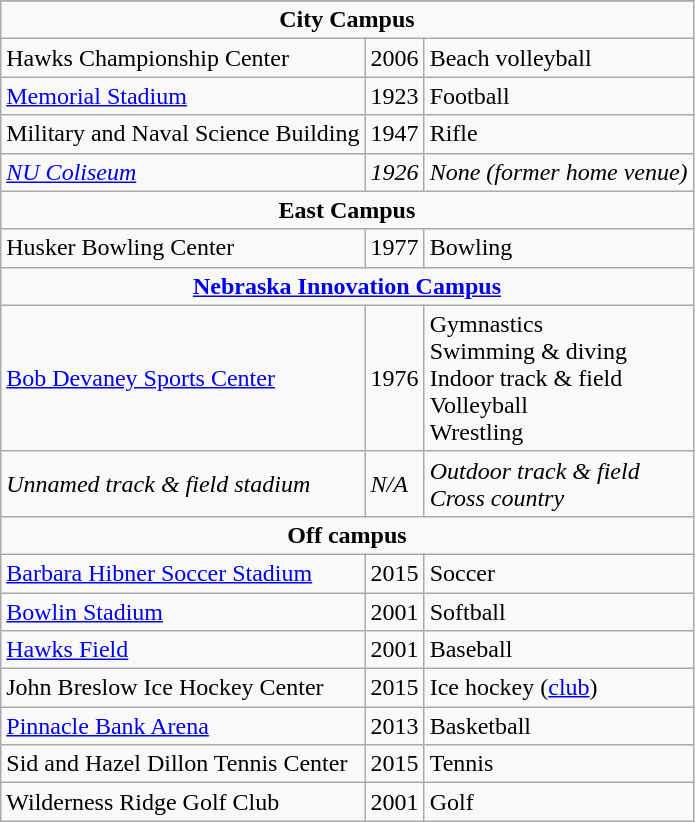<table class=wikitable>
<tr>
</tr>
<tr>
<td colspan=3 style="text-align:center"><strong>City Campus</strong></td>
</tr>
<tr>
<td>Hawks Championship Center</td>
<td>2006</td>
<td>Beach volleyball</td>
</tr>
<tr>
<td><a href='#'>Memorial Stadium</a></td>
<td>1923</td>
<td>Football</td>
</tr>
<tr>
<td>Military and Naval Science Building</td>
<td>1947</td>
<td>Rifle</td>
</tr>
<tr>
<td><em><a href='#'>NU Coliseum</a></em></td>
<td><em>1926</em></td>
<td><em>None (former home venue)</em></td>
</tr>
<tr>
<td colspan=3 style="text-align:center"><strong>East Campus</strong></td>
</tr>
<tr>
<td>Husker Bowling Center</td>
<td>1977</td>
<td>Bowling</td>
</tr>
<tr>
<td colspan="3" style="text-align:center"><strong><a href='#'>Nebraska Innovation Campus</a></strong></td>
</tr>
<tr>
<td><a href='#'>Bob Devaney Sports Center</a></td>
<td>1976</td>
<td>Gymnastics <br> Swimming & diving <br> Indoor track & field <br> Volleyball <br> Wrestling</td>
</tr>
<tr>
<td><em>Unnamed track & field stadium</em></td>
<td><em>N/A</em></td>
<td><em>Outdoor track & field <br> Cross country</em></td>
</tr>
<tr>
<td colspan=3 style="text-align:center"><strong>Off campus</strong></td>
</tr>
<tr>
<td><a href='#'>Barbara Hibner Soccer Stadium</a></td>
<td>2015</td>
<td>Soccer</td>
</tr>
<tr>
<td><a href='#'>Bowlin Stadium</a></td>
<td>2001</td>
<td>Softball</td>
</tr>
<tr>
<td><a href='#'>Hawks Field</a></td>
<td>2001</td>
<td>Baseball</td>
</tr>
<tr>
<td>John Breslow Ice Hockey Center</td>
<td>2015</td>
<td>Ice hockey (<a href='#'>club</a>)</td>
</tr>
<tr>
<td><a href='#'>Pinnacle Bank Arena</a></td>
<td>2013</td>
<td>Basketball</td>
</tr>
<tr>
<td>Sid and Hazel Dillon Tennis Center</td>
<td>2015</td>
<td>Tennis</td>
</tr>
<tr>
<td>Wilderness Ridge Golf Club</td>
<td>2001</td>
<td>Golf</td>
</tr>
</table>
